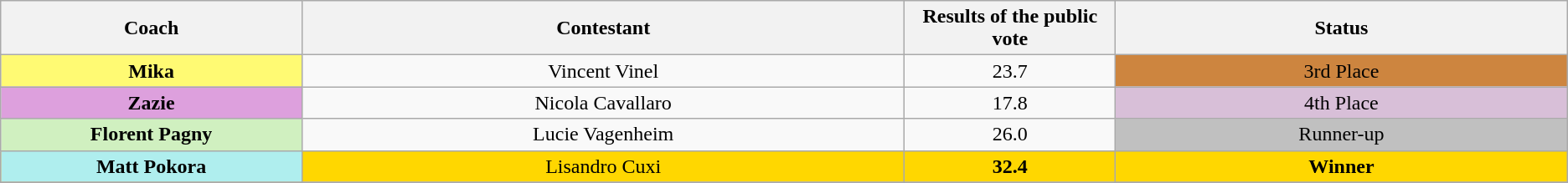<table class="wikitable centre" style="text-align: center; width:80;">
<tr>
<th width="10%">Coach</th>
<th width="20%">Contestant</th>
<th width="07%">Results of the public vote</th>
<th width="15%">Status</th>
</tr>
<tr>
<th style="background:#fffa73">Mika</th>
<td>Vincent Vinel</td>
<td>23.7</td>
<td style="background:peru">3rd Place</td>
</tr>
<tr>
<th style="background:#dda0dd">Zazie</th>
<td>Nicola Cavallaro</td>
<td>17.8</td>
<td style="background:thistle">4th Place</td>
</tr>
<tr>
<th style="background:#d0f0c0">Florent Pagny</th>
<td>Lucie Vagenheim</td>
<td>26.0</td>
<td style="background:silver">Runner-up</td>
</tr>
<tr style="background:gold">
<th style="background:#afeeee">Matt Pokora</th>
<td>Lisandro Cuxi</td>
<td><strong>32.4</strong></td>
<td style="background:gold"><strong>Winner</strong></td>
</tr>
<tr>
</tr>
</table>
